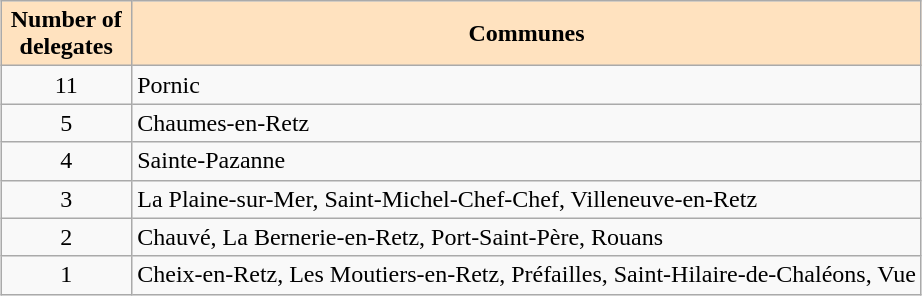<table class="wikitable" align="center" style="margin-left: auto; margin-right: auto;">
<tr>
<th width="80px" style="background:#ffe2bf">Number of delegates</th>
<th style="background:#ffe2bf">Communes</th>
</tr>
<tr>
<td align="center">11</td>
<td>Pornic</td>
</tr>
<tr>
<td align="center">5</td>
<td>Chaumes-en-Retz</td>
</tr>
<tr>
<td align="center">4</td>
<td>Sainte-Pazanne</td>
</tr>
<tr>
<td align="center">3</td>
<td>La Plaine-sur-Mer, Saint-Michel-Chef-Chef, Villeneuve-en-Retz</td>
</tr>
<tr>
<td align="center">2</td>
<td>Chauvé, La Bernerie-en-Retz, Port-Saint-Père, Rouans</td>
</tr>
<tr>
<td align="center">1</td>
<td>Cheix-en-Retz, Les Moutiers-en-Retz, Préfailles, Saint-Hilaire-de-Chaléons, Vue</td>
</tr>
</table>
